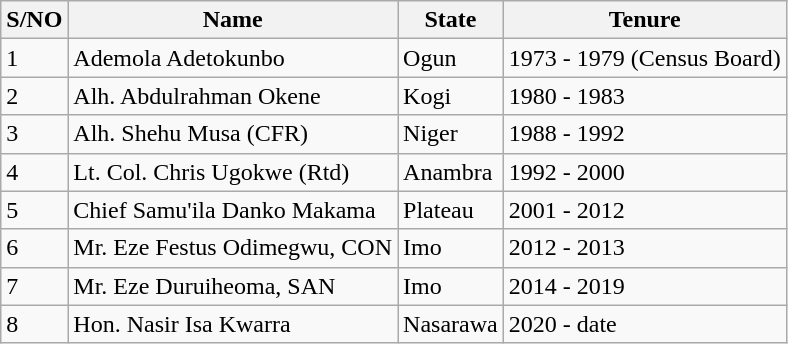<table class="wikitable">
<tr>
<th>S/NO</th>
<th>Name</th>
<th>State</th>
<th>Tenure</th>
</tr>
<tr>
<td>1</td>
<td>Ademola Adetokunbo</td>
<td>Ogun</td>
<td>1973 - 1979 (Census Board)</td>
</tr>
<tr>
<td>2</td>
<td>Alh. Abdulrahman Okene</td>
<td>Kogi</td>
<td>1980 - 1983</td>
</tr>
<tr>
<td>3</td>
<td>Alh. Shehu Musa (CFR)</td>
<td>Niger</td>
<td>1988 - 1992</td>
</tr>
<tr>
<td>4</td>
<td>Lt. Col. Chris Ugokwe (Rtd)</td>
<td>Anambra</td>
<td>1992 - 2000</td>
</tr>
<tr>
<td>5</td>
<td>Chief Samu'ila Danko Makama</td>
<td>Plateau</td>
<td>2001 - 2012</td>
</tr>
<tr>
<td>6</td>
<td>Mr. Eze Festus Odimegwu, CON</td>
<td>Imo</td>
<td>2012 - 2013</td>
</tr>
<tr>
<td>7</td>
<td>Mr. Eze Duruiheoma, SAN</td>
<td>Imo</td>
<td>2014 - 2019</td>
</tr>
<tr>
<td>8</td>
<td>Hon. Nasir Isa Kwarra</td>
<td>Nasarawa</td>
<td>2020 - date</td>
</tr>
</table>
